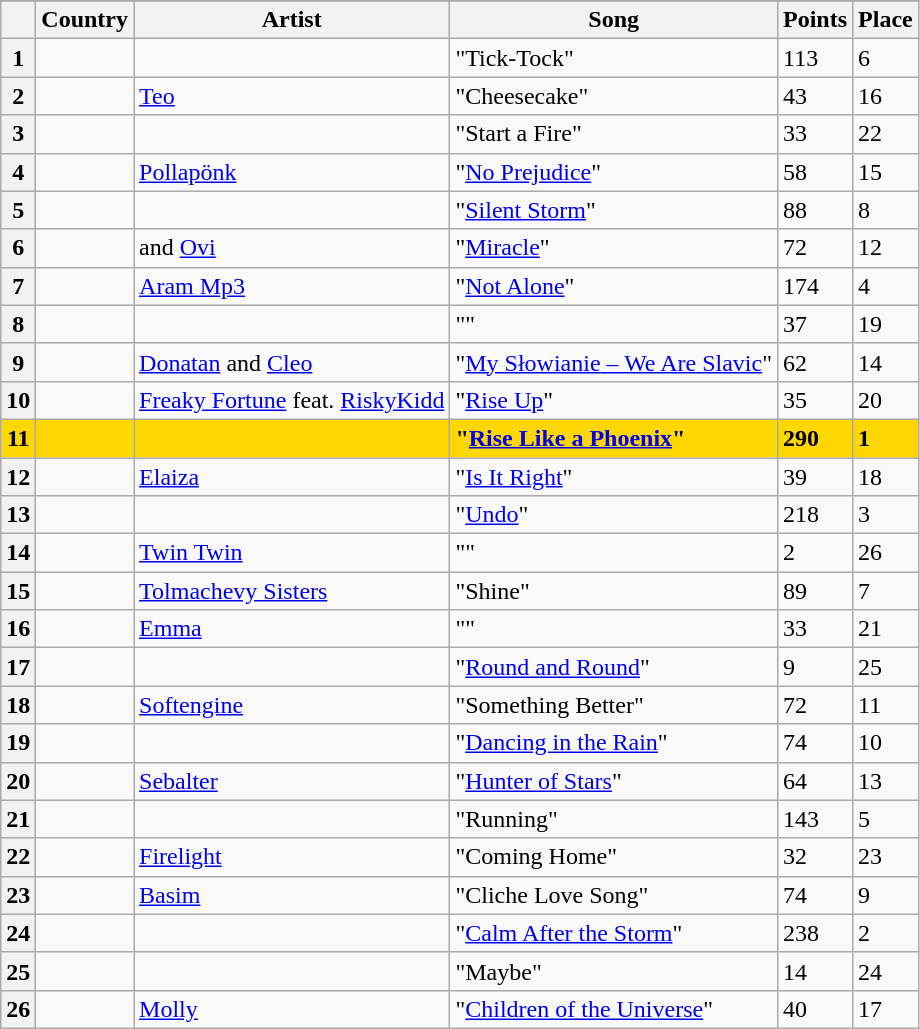<table class="sortable wikitable plainrowheaders">
<tr>
</tr>
<tr>
<th scope="col"></th>
<th scope="col">Country</th>
<th scope="col">Artist</th>
<th scope="col">Song</th>
<th scope="col">Points</th>
<th scope="col">Place</th>
</tr>
<tr>
<th scope="row" style="text-align:center;">1</th>
<td></td>
<td></td>
<td>"Tick-Tock"</td>
<td>113</td>
<td>6</td>
</tr>
<tr>
<th scope="row" style="text-align:center;">2</th>
<td></td>
<td><a href='#'>Teo</a></td>
<td>"Cheesecake"</td>
<td>43</td>
<td>16</td>
</tr>
<tr>
<th scope="row" style="text-align:center;">3</th>
<td></td>
<td></td>
<td>"Start a Fire"</td>
<td>33</td>
<td>22</td>
</tr>
<tr>
<th scope="row" style="text-align:center;">4</th>
<td></td>
<td><a href='#'>Pollapönk</a></td>
<td>"<a href='#'>No Prejudice</a>"</td>
<td>58</td>
<td>15</td>
</tr>
<tr>
<th scope="row" style="text-align:center;">5</th>
<td></td>
<td></td>
<td>"<a href='#'>Silent Storm</a>"</td>
<td>88</td>
<td>8</td>
</tr>
<tr>
<th scope="row" style="text-align:center;">6</th>
<td></td>
<td> and <a href='#'>Ovi</a></td>
<td>"<a href='#'>Miracle</a>"</td>
<td>72</td>
<td>12</td>
</tr>
<tr>
<th scope="row" style="text-align:center;">7</th>
<td></td>
<td><a href='#'>Aram Mp3</a></td>
<td>"<a href='#'>Not Alone</a>"</td>
<td>174</td>
<td>4</td>
</tr>
<tr>
<th scope="row" style="text-align:center;">8</th>
<td></td>
<td></td>
<td>""</td>
<td>37</td>
<td>19</td>
</tr>
<tr>
<th scope="row" style="text-align:center;">9</th>
<td></td>
<td><a href='#'>Donatan</a> and <a href='#'>Cleo</a></td>
<td>"<a href='#'><span>My Słowianie</span> – We Are Slavic</a>"</td>
<td>62</td>
<td>14</td>
</tr>
<tr>
<th scope="row" style="text-align:center;">10</th>
<td></td>
<td><a href='#'>Freaky Fortune</a> feat. <a href='#'>RiskyKidd</a></td>
<td>"<a href='#'>Rise Up</a>"</td>
<td>35</td>
<td>20</td>
</tr>
<tr style="font-weight:bold; background:gold;">
<th scope="row" style="text-align:center; font-weight:bold; background:gold;">11</th>
<td></td>
<td></td>
<td>"<a href='#'>Rise Like a Phoenix</a>"</td>
<td>290</td>
<td>1</td>
</tr>
<tr>
<th scope="row" style="text-align:center;">12</th>
<td></td>
<td><a href='#'>Elaiza</a></td>
<td>"<a href='#'>Is It Right</a>"</td>
<td>39</td>
<td>18</td>
</tr>
<tr>
<th scope="row" style="text-align:center;">13</th>
<td></td>
<td></td>
<td>"<a href='#'>Undo</a>"</td>
<td>218</td>
<td>3</td>
</tr>
<tr>
<th scope="row" style="text-align:center;">14</th>
<td></td>
<td><a href='#'>Twin Twin</a></td>
<td>""</td>
<td>2</td>
<td>26</td>
</tr>
<tr>
<th scope="row" style="text-align:center;">15</th>
<td></td>
<td><a href='#'>Tolmachevy Sisters</a></td>
<td>"Shine"</td>
<td>89</td>
<td>7</td>
</tr>
<tr>
<th scope="row" style="text-align:center;">16</th>
<td></td>
<td><a href='#'>Emma</a></td>
<td>""</td>
<td>33</td>
<td>21</td>
</tr>
<tr>
<th scope="row" style="text-align:center;">17</th>
<td></td>
<td></td>
<td>"<a href='#'>Round and Round</a>"</td>
<td>9</td>
<td>25</td>
</tr>
<tr>
<th scope="row" style="text-align:center;">18</th>
<td></td>
<td><a href='#'>Softengine</a></td>
<td>"Something Better"</td>
<td>72</td>
<td>11</td>
</tr>
<tr>
<th scope="row" style="text-align:center;">19</th>
<td></td>
<td></td>
<td>"<a href='#'>Dancing in the Rain</a>"</td>
<td>74</td>
<td>10</td>
</tr>
<tr>
<th scope="row" style="text-align:center;">20</th>
<td></td>
<td><a href='#'>Sebalter</a></td>
<td>"<a href='#'>Hunter of Stars</a>"</td>
<td>64</td>
<td>13</td>
</tr>
<tr>
<th scope="row" style="text-align:center;">21</th>
<td></td>
<td></td>
<td>"Running"</td>
<td>143</td>
<td>5</td>
</tr>
<tr>
<th scope="row" style="text-align:center;">22</th>
<td></td>
<td><a href='#'>Firelight</a></td>
<td>"Coming Home"</td>
<td>32</td>
<td>23</td>
</tr>
<tr>
<th scope="row" style="text-align:center;">23</th>
<td></td>
<td><a href='#'>Basim</a></td>
<td>"Cliche Love Song"</td>
<td>74</td>
<td>9</td>
</tr>
<tr>
<th scope="row" style="text-align:center;">24</th>
<td></td>
<td></td>
<td>"<a href='#'>Calm After the Storm</a>"</td>
<td>238</td>
<td>2</td>
</tr>
<tr>
<th scope="row" style="text-align:center;">25</th>
<td></td>
<td></td>
<td>"Maybe"</td>
<td>14</td>
<td>24</td>
</tr>
<tr>
<th scope="row" style="text-align:center;">26</th>
<td></td>
<td><a href='#'>Molly</a></td>
<td>"<a href='#'>Children of the Universe</a>"</td>
<td>40</td>
<td>17</td>
</tr>
</table>
